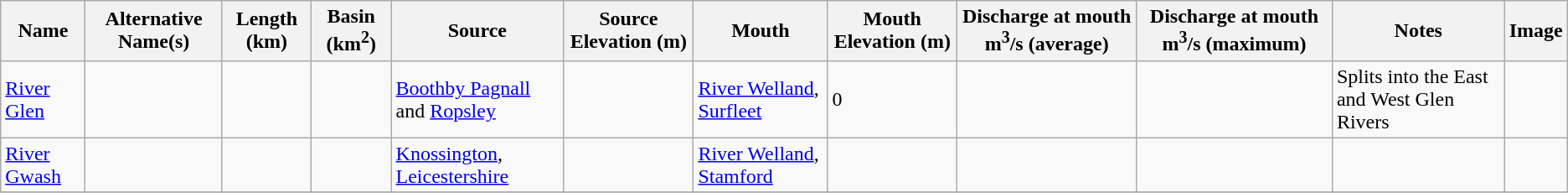<table class="wikitable sortable">
<tr>
<th>Name</th>
<th>Alternative Name(s)</th>
<th>Length (km)</th>
<th>Basin (km<sup>2</sup>)</th>
<th>Source</th>
<th>Source Elevation (m)</th>
<th>Mouth</th>
<th>Mouth Elevation (m)</th>
<th>Discharge at mouth m<sup>3</sup>/s (average)</th>
<th class="unsortable">Discharge at mouth m<sup>3</sup>/s (maximum)</th>
<th>Notes</th>
<th class="unsortable">Image</th>
</tr>
<tr>
<td><a href='#'>River Glen</a></td>
<td></td>
<td></td>
<td></td>
<td><a href='#'>Boothby Pagnall</a> and <a href='#'>Ropsley</a></td>
<td></td>
<td><a href='#'>River Welland</a>, <a href='#'>Surfleet</a></td>
<td>0</td>
<td></td>
<td></td>
<td>Splits into the East and West Glen Rivers</td>
<td></td>
</tr>
<tr>
<td><a href='#'>River Gwash</a></td>
<td></td>
<td></td>
<td></td>
<td><a href='#'>Knossington</a>, <a href='#'>Leicestershire</a></td>
<td></td>
<td><a href='#'>River Welland</a>, <a href='#'>Stamford</a></td>
<td></td>
<td></td>
<td></td>
<td></td>
<td></td>
</tr>
<tr>
</tr>
</table>
